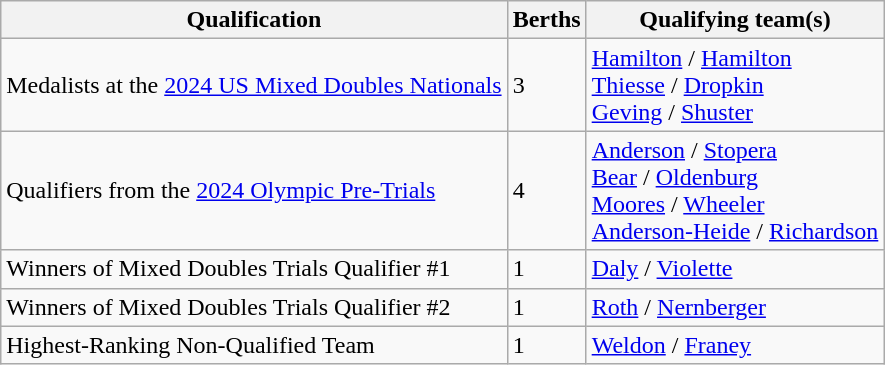<table class="wikitable" border="1">
<tr>
<th scope="col">Qualification</th>
<th scope="col">Berths</th>
<th scope="col">Qualifying team(s)</th>
</tr>
<tr>
<td>Medalists at the <a href='#'>2024 US Mixed Doubles Nationals</a></td>
<td>3</td>
<td> <a href='#'>Hamilton</a> / <a href='#'>Hamilton</a> <br>  <a href='#'>Thiesse</a> / <a href='#'>Dropkin</a> <br>  <a href='#'>Geving</a> / <a href='#'>Shuster</a></td>
</tr>
<tr>
<td>Qualifiers from the <a href='#'>2024 Olympic Pre-Trials</a></td>
<td>4</td>
<td> <a href='#'>Anderson</a> / <a href='#'>Stopera</a> <br>  <a href='#'>Bear</a> / <a href='#'>Oldenburg</a> <br>  <a href='#'>Moores</a> / <a href='#'>Wheeler</a> <br>  <a href='#'>Anderson-Heide</a> / <a href='#'>Richardson</a></td>
</tr>
<tr>
<td>Winners of Mixed Doubles Trials Qualifier #1</td>
<td>1</td>
<td> <a href='#'>Daly</a> / <a href='#'>Violette</a></td>
</tr>
<tr>
<td>Winners of Mixed Doubles Trials Qualifier #2</td>
<td>1</td>
<td> <a href='#'>Roth</a> / <a href='#'>Nernberger</a></td>
</tr>
<tr>
<td>Highest-Ranking Non-Qualified Team</td>
<td>1</td>
<td> <a href='#'>Weldon</a> / <a href='#'>Franey</a></td>
</tr>
</table>
